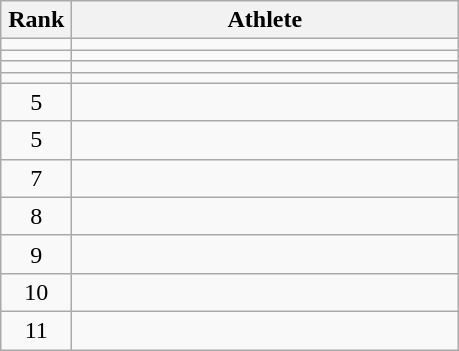<table class="wikitable" style="text-align: center;">
<tr>
<th width=40>Rank</th>
<th width=250>Athlete</th>
</tr>
<tr>
<td></td>
<td align="left"></td>
</tr>
<tr>
<td></td>
<td align="left"></td>
</tr>
<tr>
<td></td>
<td align="left"></td>
</tr>
<tr>
<td></td>
<td align="left"></td>
</tr>
<tr>
<td>5</td>
<td align="left"></td>
</tr>
<tr>
<td>5</td>
<td align="left"></td>
</tr>
<tr>
<td>7</td>
<td align="left"></td>
</tr>
<tr>
<td>8</td>
<td align="left"></td>
</tr>
<tr>
<td>9</td>
<td align="left"></td>
</tr>
<tr>
<td>10</td>
<td align="left"></td>
</tr>
<tr>
<td>11</td>
<td align="left"></td>
</tr>
</table>
